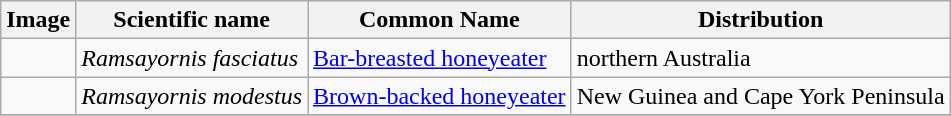<table class="wikitable">
<tr>
<th>Image</th>
<th>Scientific name</th>
<th>Common Name</th>
<th>Distribution</th>
</tr>
<tr>
<td></td>
<td><em>Ramsayornis fasciatus</em></td>
<td><a href='#'>Bar-breasted honeyeater</a></td>
<td>northern Australia</td>
</tr>
<tr>
<td></td>
<td><em>Ramsayornis modestus</em></td>
<td><a href='#'>Brown-backed honeyeater</a></td>
<td>New Guinea and Cape York Peninsula</td>
</tr>
<tr>
</tr>
</table>
